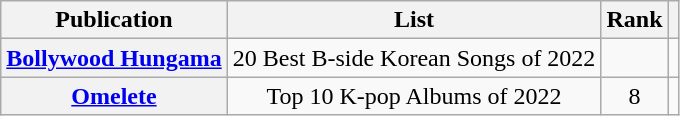<table class="wikitable plainrowheaders sortable" style="text-align:center;">
<tr>
<th>Publication</th>
<th>List</th>
<th>Rank</th>
<th class=unsortable></th>
</tr>
<tr>
<th scope="row"><a href='#'>Bollywood Hungama</a></th>
<td>20 Best B-side Korean Songs of 2022</td>
<td></td>
<td></td>
</tr>
<tr>
<th scope="row"><a href='#'>Omelete</a></th>
<td>Top 10 K-pop Albums of 2022</td>
<td>8</td>
<td></td>
</tr>
</table>
